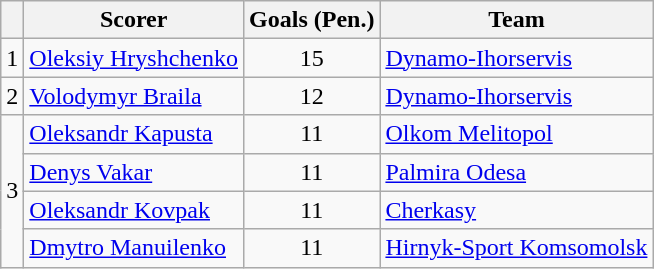<table class="wikitable">
<tr>
<th></th>
<th>Scorer</th>
<th>Goals (Pen.)</th>
<th>Team</th>
</tr>
<tr>
<td>1</td>
<td><a href='#'>Oleksiy Hryshchenko</a></td>
<td align=center>15</td>
<td><a href='#'>Dynamo-Ihorservis</a></td>
</tr>
<tr>
<td>2</td>
<td><a href='#'>Volodymyr Braila</a></td>
<td align=center>12</td>
<td><a href='#'>Dynamo-Ihorservis</a></td>
</tr>
<tr>
<td rowspan="4">3</td>
<td><a href='#'>Oleksandr Kapusta</a></td>
<td align=center>11</td>
<td><a href='#'>Olkom Melitopol</a></td>
</tr>
<tr>
<td><a href='#'>Denys Vakar</a></td>
<td align=center>11</td>
<td><a href='#'>Palmira Odesa</a></td>
</tr>
<tr>
<td><a href='#'>Oleksandr Kovpak</a></td>
<td align=center>11</td>
<td><a href='#'>Cherkasy</a></td>
</tr>
<tr>
<td><a href='#'>Dmytro Manuilenko</a></td>
<td align=center>11</td>
<td><a href='#'>Hirnyk-Sport Komsomolsk</a></td>
</tr>
</table>
